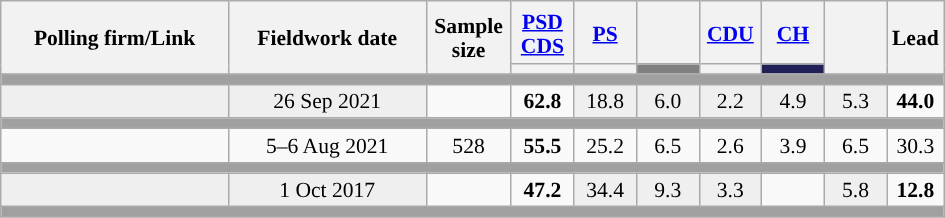<table class="wikitable sortable mw-datatable" style="text-align:center;font-size:90%;line-height:16px;">
<tr style="height:42px;">
<th style="width:145px;" rowspan="2">Polling firm/Link</th>
<th style="width:125px;" rowspan="2">Fieldwork date</th>
<th class="unsortable" style="width:50px;" rowspan="2">Sample size</th>
<th class="unsortable" style="width:35px;"><a href='#'>PSD</a><br><a href='#'>CDS</a></th>
<th class="unsortable" style="width:35px;"><a href='#'>PS</a></th>
<th class="unsortable" style="width:35px;"></th>
<th class="unsortable" style="width:35px;"><a href='#'>CDU</a></th>
<th class="unsortable" style="width:35px;"><a href='#'>CH</a></th>
<th class="unsortable" style="width:35px;" rowspan="2"></th>
<th class="unsortable" style="width:30px;" rowspan="2">Lead</th>
</tr>
<tr>
<th class="unsortable" style="color:inherit;background:"></th>
<th class="unsortable" style="color:inherit;background:"></th>
<th class="unsortable" style="color:inherit;background:gray;"></th>
<th class="unsortable" style="color:inherit;background:"></th>
<th class="sortable" style="background:#202056;"></th>
</tr>
<tr>
<td colspan="13" style="background:#A0A0A0"></td>
</tr>
<tr>
<td style="background:#EFEFEF;"><strong></strong></td>
<td style="background:#EFEFEF;" data-sort-value="2019-10-06">26 Sep 2021</td>
<td></td>
<td><strong>62.8</strong><br></td>
<td style="background:#EFEFEF;">18.8<br></td>
<td style="background:#EFEFEF;">6.0<br></td>
<td style="background:#EFEFEF;">2.2<br></td>
<td style="background:#EFEFEF;">4.9<br></td>
<td style="background:#EFEFEF;">5.3</td>
<td style="background:"><strong>44.0</strong></td>
</tr>
<tr>
<td colspan="13" style="background:#A0A0A0"></td>
</tr>
<tr>
<td align="center"></td>
<td align="center">5–6 Aug 2021</td>
<td align="center">528</td>
<td align="center" ><strong>55.5</strong></td>
<td align="center">25.2</td>
<td align="center">6.5</td>
<td align="center">2.6</td>
<td align="center">3.9</td>
<td align="center">6.5</td>
<td style="background:">30.3</td>
</tr>
<tr>
<td colspan="13" style="background:#A0A0A0"></td>
</tr>
<tr>
<td style="background:#EFEFEF;"><strong></strong></td>
<td style="background:#EFEFEF;" data-sort-value="2019-10-06">1 Oct 2017</td>
<td></td>
<td><strong>47.2</strong><br></td>
<td style="background:#EFEFEF;">34.4<br></td>
<td style="background:#EFEFEF;">9.3<br></td>
<td style="background:#EFEFEF;">3.3<br></td>
<td></td>
<td style="background:#EFEFEF;">5.8</td>
<td style="background:"><strong>12.8</strong></td>
</tr>
<tr>
<td colspan="13" style="background:#A0A0A0"></td>
</tr>
</table>
